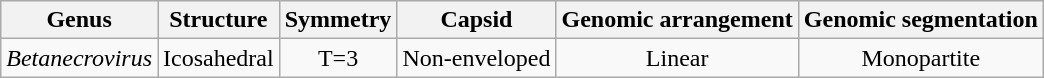<table class="wikitable sortable" style="text-align:center">
<tr>
<th>Genus</th>
<th>Structure</th>
<th>Symmetry</th>
<th>Capsid</th>
<th>Genomic arrangement</th>
<th>Genomic segmentation</th>
</tr>
<tr>
<td><em>Betanecrovirus</em></td>
<td>Icosahedral</td>
<td>T=3</td>
<td>Non-enveloped</td>
<td>Linear</td>
<td>Monopartite</td>
</tr>
</table>
